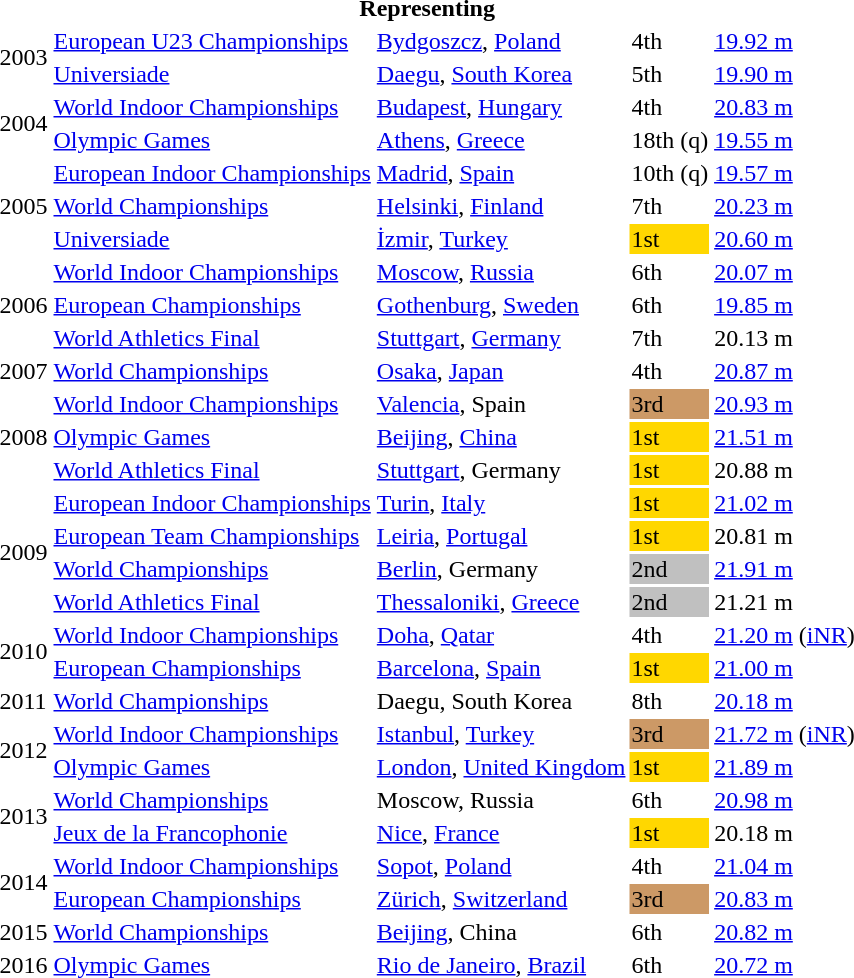<table>
<tr>
<th colspan=5>Representing </th>
</tr>
<tr>
<td rowspan=2>2003</td>
<td><a href='#'>European U23 Championships</a></td>
<td><a href='#'>Bydgoszcz</a>, <a href='#'>Poland</a></td>
<td>4th</td>
<td><a href='#'>19.92 m</a></td>
</tr>
<tr>
<td><a href='#'>Universiade</a></td>
<td><a href='#'>Daegu</a>, <a href='#'>South Korea</a></td>
<td>5th</td>
<td><a href='#'>19.90 m</a></td>
</tr>
<tr>
<td rowspan=2>2004</td>
<td><a href='#'>World Indoor Championships</a></td>
<td><a href='#'>Budapest</a>, <a href='#'>Hungary</a></td>
<td>4th</td>
<td><a href='#'>20.83 m</a></td>
</tr>
<tr>
<td><a href='#'>Olympic Games</a></td>
<td><a href='#'>Athens</a>, <a href='#'>Greece</a></td>
<td>18th (q)</td>
<td><a href='#'>19.55 m</a></td>
</tr>
<tr>
<td rowspan=3>2005</td>
<td><a href='#'>European Indoor Championships</a></td>
<td><a href='#'>Madrid</a>, <a href='#'>Spain</a></td>
<td>10th (q)</td>
<td><a href='#'>19.57 m</a></td>
</tr>
<tr>
<td><a href='#'>World Championships</a></td>
<td><a href='#'>Helsinki</a>, <a href='#'>Finland</a></td>
<td>7th</td>
<td><a href='#'>20.23 m</a></td>
</tr>
<tr>
<td><a href='#'>Universiade</a></td>
<td><a href='#'>İzmir</a>, <a href='#'>Turkey</a></td>
<td bgcolor=gold>1st</td>
<td><a href='#'>20.60 m</a></td>
</tr>
<tr>
<td rowspan=3>2006</td>
<td><a href='#'>World Indoor Championships</a></td>
<td><a href='#'>Moscow</a>, <a href='#'>Russia</a></td>
<td>6th</td>
<td><a href='#'>20.07 m</a></td>
</tr>
<tr>
<td><a href='#'>European Championships</a></td>
<td><a href='#'>Gothenburg</a>, <a href='#'>Sweden</a></td>
<td>6th</td>
<td><a href='#'>19.85 m</a></td>
</tr>
<tr>
<td><a href='#'>World Athletics Final</a></td>
<td><a href='#'>Stuttgart</a>, <a href='#'>Germany</a></td>
<td>7th</td>
<td>20.13 m</td>
</tr>
<tr>
<td>2007</td>
<td><a href='#'>World Championships</a></td>
<td><a href='#'>Osaka</a>, <a href='#'>Japan</a></td>
<td>4th</td>
<td><a href='#'>20.87 m</a></td>
</tr>
<tr>
<td rowspan=3>2008</td>
<td><a href='#'>World Indoor Championships</a></td>
<td><a href='#'>Valencia</a>, Spain</td>
<td bgcolor="#cc9966">3rd</td>
<td><a href='#'>20.93 m</a></td>
</tr>
<tr>
<td><a href='#'>Olympic Games</a></td>
<td><a href='#'>Beijing</a>, <a href='#'>China</a></td>
<td bgcolor=gold>1st</td>
<td><a href='#'>21.51 m</a></td>
</tr>
<tr>
<td><a href='#'>World Athletics Final</a></td>
<td><a href='#'>Stuttgart</a>, Germany</td>
<td bgcolor=gold>1st</td>
<td>20.88 m</td>
</tr>
<tr>
<td rowspan=4>2009</td>
<td><a href='#'>European Indoor Championships</a></td>
<td><a href='#'>Turin</a>, <a href='#'>Italy</a></td>
<td bgcolor=gold>1st</td>
<td><a href='#'>21.02 m</a></td>
</tr>
<tr>
<td><a href='#'>European Team Championships</a></td>
<td><a href='#'>Leiria</a>, <a href='#'>Portugal</a></td>
<td bgcolor=gold>1st</td>
<td>20.81 m</td>
</tr>
<tr>
<td><a href='#'>World Championships</a></td>
<td><a href='#'>Berlin</a>, Germany</td>
<td bgcolor=silver>2nd</td>
<td><a href='#'>21.91 m</a></td>
</tr>
<tr>
<td><a href='#'>World Athletics Final</a></td>
<td><a href='#'>Thessaloniki</a>, <a href='#'>Greece</a></td>
<td bgcolor=silver>2nd</td>
<td>21.21 m</td>
</tr>
<tr>
<td rowspan=2>2010</td>
<td><a href='#'>World Indoor Championships</a></td>
<td><a href='#'>Doha</a>, <a href='#'>Qatar</a></td>
<td>4th</td>
<td><a href='#'>21.20 m</a> (<a href='#'>iNR</a>)</td>
</tr>
<tr>
<td><a href='#'>European Championships</a></td>
<td><a href='#'>Barcelona</a>, <a href='#'>Spain</a></td>
<td bgcolor=gold>1st</td>
<td><a href='#'>21.00 m</a></td>
</tr>
<tr>
<td>2011</td>
<td><a href='#'>World Championships</a></td>
<td>Daegu, South Korea</td>
<td>8th</td>
<td><a href='#'>20.18 m</a></td>
</tr>
<tr>
<td rowspan=2>2012</td>
<td><a href='#'>World Indoor Championships</a></td>
<td><a href='#'>Istanbul</a>, <a href='#'>Turkey</a></td>
<td bgcolor="#cc9966">3rd</td>
<td><a href='#'>21.72 m</a> (<a href='#'>iNR</a>)</td>
</tr>
<tr>
<td><a href='#'>Olympic Games</a></td>
<td><a href='#'>London</a>, <a href='#'>United Kingdom</a></td>
<td bgcolor=gold>1st</td>
<td><a href='#'>21.89 m</a></td>
</tr>
<tr>
<td rowspan=2>2013</td>
<td><a href='#'>World Championships</a></td>
<td>Moscow, Russia</td>
<td>6th</td>
<td><a href='#'>20.98 m</a></td>
</tr>
<tr>
<td><a href='#'>Jeux de la Francophonie</a></td>
<td><a href='#'>Nice</a>, <a href='#'>France</a></td>
<td bgcolor=gold>1st</td>
<td>20.18 m</td>
</tr>
<tr>
<td rowspan=2>2014</td>
<td><a href='#'>World Indoor Championships</a></td>
<td><a href='#'>Sopot</a>, <a href='#'>Poland</a></td>
<td>4th</td>
<td><a href='#'>21.04 m</a></td>
</tr>
<tr>
<td><a href='#'>European Championships</a></td>
<td><a href='#'>Zürich</a>, <a href='#'>Switzerland</a></td>
<td bgcolor="#cc9966">3rd</td>
<td><a href='#'>20.83 m</a></td>
</tr>
<tr>
<td>2015</td>
<td><a href='#'>World Championships</a></td>
<td><a href='#'>Beijing</a>, China</td>
<td>6th</td>
<td><a href='#'>20.82 m</a></td>
</tr>
<tr>
<td>2016</td>
<td><a href='#'>Olympic Games</a></td>
<td><a href='#'>Rio de Janeiro</a>, <a href='#'>Brazil</a></td>
<td>6th</td>
<td><a href='#'>20.72 m</a></td>
</tr>
</table>
